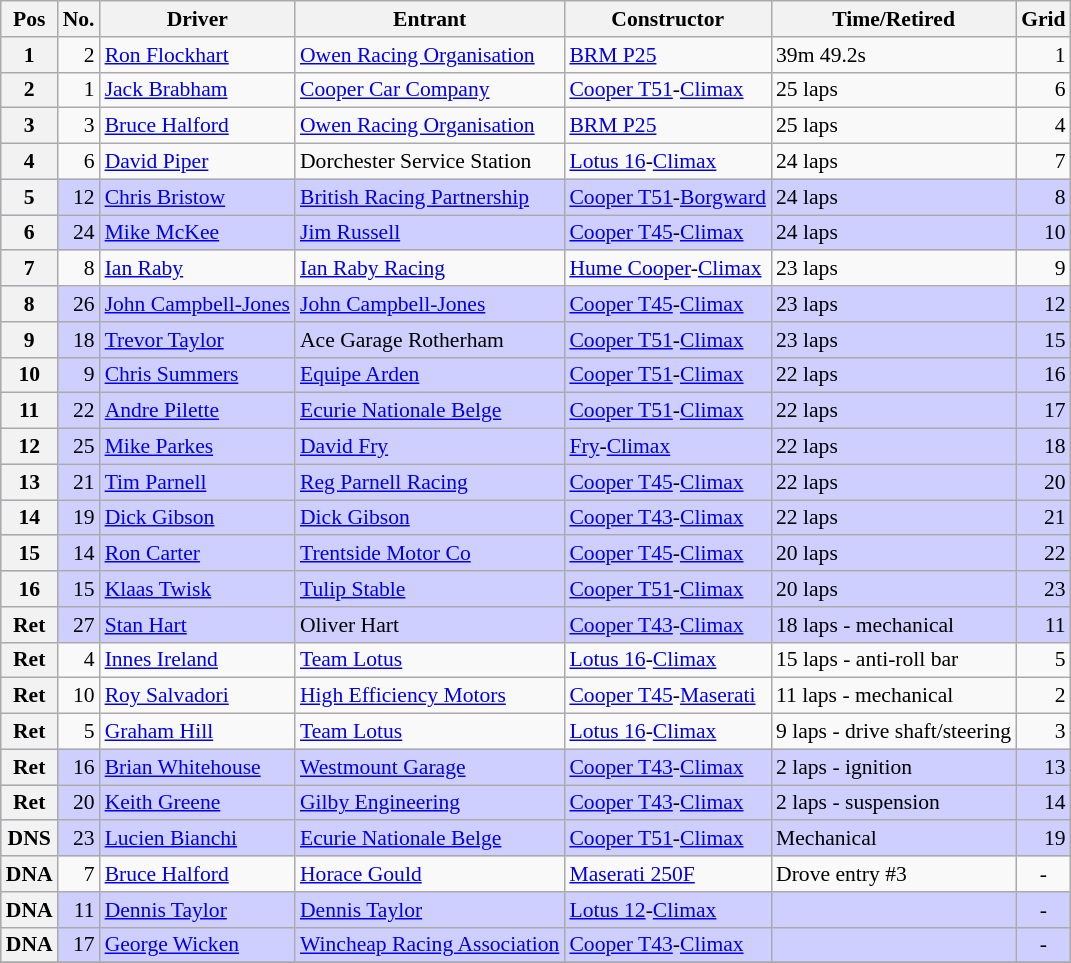<table class="wikitable" style="font-size: 90%;">
<tr>
<th>Pos</th>
<th>No.</th>
<th>Driver</th>
<th>Entrant</th>
<th>Constructor</th>
<th>Time/Retired</th>
<th>Grid</th>
</tr>
<tr>
<th>1</th>
<td style="text-align:right">2</td>
<td> <a href='#'>Ron Flockhart</a></td>
<td><a href='#'>Owen Racing Organisation</a></td>
<td><a href='#'>BRM P25</a></td>
<td>39m 49.2s</td>
<td style="text-align:right">1</td>
</tr>
<tr>
<th>2</th>
<td style="text-align:right">1</td>
<td> <a href='#'>Jack Brabham</a></td>
<td><a href='#'>Cooper Car Company</a></td>
<td><a href='#'>Cooper T51</a>-<a href='#'>Climax</a></td>
<td>25 laps</td>
<td style="text-align:right">6</td>
</tr>
<tr>
<th>3</th>
<td style="text-align:right">3</td>
<td> <a href='#'>Bruce Halford</a></td>
<td><a href='#'>Owen Racing Organisation</a></td>
<td><a href='#'>BRM P25</a></td>
<td>25 laps</td>
<td style="text-align:right">4</td>
</tr>
<tr>
<th>4</th>
<td style="text-align:right">6</td>
<td> <a href='#'>David Piper</a></td>
<td>Dorchester Service Station</td>
<td><a href='#'>Lotus 16</a>-<a href='#'>Climax</a></td>
<td>24 laps</td>
<td style="text-align:right">7</td>
</tr>
<tr style="background-color: #CFCFFF">
<th>5</th>
<td style="text-align:right">12</td>
<td> <a href='#'>Chris Bristow</a></td>
<td><a href='#'>British Racing Partnership</a></td>
<td><a href='#'>Cooper T51</a>-<a href='#'>Borgward</a></td>
<td>24 laps</td>
<td style="text-align:right">8</td>
</tr>
<tr style="background-color: #CFCFFF">
<th>6</th>
<td style="text-align:right">24</td>
<td> <a href='#'>Mike McKee</a></td>
<td><a href='#'>Jim Russell</a></td>
<td><a href='#'>Cooper T45</a>-<a href='#'>Climax</a></td>
<td>24 laps</td>
<td style="text-align:right">10</td>
</tr>
<tr>
<th>7</th>
<td style="text-align:right">8</td>
<td> <a href='#'>Ian Raby</a></td>
<td><a href='#'>Ian Raby Racing</a></td>
<td><a href='#'>Hume Cooper</a>-<a href='#'>Climax</a></td>
<td>23 laps</td>
<td style="text-align:right">9</td>
</tr>
<tr style="background-color: #CFCFFF">
<th>8</th>
<td style="text-align:right">26</td>
<td> <a href='#'>John Campbell-Jones</a></td>
<td><a href='#'>John Campbell-Jones</a></td>
<td><a href='#'>Cooper T45</a>-<a href='#'>Climax</a></td>
<td>23 laps</td>
<td style="text-align:right">12</td>
</tr>
<tr style="background-color: #CFCFFF">
<th>9</th>
<td style="text-align:right">18</td>
<td> <a href='#'>Trevor Taylor</a></td>
<td>Ace Garage Rotherham</td>
<td><a href='#'>Cooper T51</a>-<a href='#'>Climax</a></td>
<td>23 laps</td>
<td style="text-align:right">15</td>
</tr>
<tr style="background-color: #CFCFFF">
<th>10</th>
<td style="text-align:right">9</td>
<td> <a href='#'>Chris Summers</a></td>
<td><a href='#'>Equipe Arden</a></td>
<td><a href='#'>Cooper T51</a>-<a href='#'>Climax</a></td>
<td>22 laps</td>
<td style="text-align:right">16</td>
</tr>
<tr style="background-color: #CFCFFF">
<th>11</th>
<td style="text-align:right">22</td>
<td> <a href='#'>Andre Pilette</a></td>
<td><a href='#'>Ecurie Nationale Belge</a></td>
<td><a href='#'>Cooper T51</a>-<a href='#'>Climax</a></td>
<td>22 laps</td>
<td style="text-align:right">17</td>
</tr>
<tr style="background-color: #CFCFFF">
<th>12</th>
<td style="text-align:right">25</td>
<td> <a href='#'>Mike Parkes</a></td>
<td><a href='#'>David Fry</a></td>
<td><a href='#'>Fry</a>-<a href='#'>Climax</a></td>
<td>22 laps</td>
<td style="text-align:right">18</td>
</tr>
<tr style="background-color: #CFCFFF">
<th>13</th>
<td style="text-align:right">21</td>
<td> <a href='#'>Tim Parnell</a></td>
<td><a href='#'>Reg Parnell Racing</a></td>
<td><a href='#'>Cooper T45</a>-<a href='#'>Climax</a></td>
<td>22 laps</td>
<td style="text-align:right">20</td>
</tr>
<tr style="background-color: #CFCFFF">
<th>14</th>
<td style="text-align:right">19</td>
<td> <a href='#'>Dick Gibson</a></td>
<td><a href='#'>Dick Gibson</a></td>
<td><a href='#'>Cooper T43</a>-<a href='#'>Climax</a></td>
<td>22 laps</td>
<td style="text-align:right">21</td>
</tr>
<tr style="background-color: #CFCFFF">
<th>15</th>
<td style="text-align:right">14</td>
<td> <a href='#'>Ron Carter</a></td>
<td><a href='#'>Trentside Motor Co</a></td>
<td><a href='#'>Cooper T45</a>-<a href='#'>Climax</a></td>
<td>20 laps</td>
<td style="text-align:right">22</td>
</tr>
<tr style="background-color: #CFCFFF">
<th>16</th>
<td style="text-align:right">15</td>
<td> <a href='#'>Klaas Twisk</a></td>
<td><a href='#'>Tulip Stable</a></td>
<td><a href='#'>Cooper T51</a>-<a href='#'>Climax</a></td>
<td>20 laps</td>
<td style="text-align:right">23</td>
</tr>
<tr style="background-color: #CFCFFF">
<th>Ret</th>
<td style="text-align:right">27</td>
<td> <a href='#'>Stan Hart</a></td>
<td>Oliver Hart</td>
<td><a href='#'>Cooper T43</a>-<a href='#'>Climax</a></td>
<td>18 laps - mechanical</td>
<td style="text-align:right">11</td>
</tr>
<tr>
<th>Ret</th>
<td style="text-align:right">4</td>
<td> <a href='#'>Innes Ireland</a></td>
<td><a href='#'>Team Lotus</a></td>
<td><a href='#'>Lotus 16</a>-<a href='#'>Climax</a></td>
<td>15 laps - anti-roll bar</td>
<td style="text-align:right">5</td>
</tr>
<tr>
<th>Ret</th>
<td style="text-align:right">10</td>
<td> <a href='#'>Roy Salvadori</a></td>
<td><a href='#'>High Efficiency Motors</a></td>
<td><a href='#'>Cooper T45</a>-<a href='#'>Maserati</a></td>
<td>11 laps - mechanical</td>
<td style="text-align:right">2</td>
</tr>
<tr>
<th>Ret</th>
<td style="text-align:right">5</td>
<td> <a href='#'>Graham Hill</a></td>
<td><a href='#'>Team Lotus</a></td>
<td><a href='#'>Lotus 16</a>-<a href='#'>Climax</a></td>
<td>9 laps - drive shaft/steering</td>
<td style="text-align:right">3</td>
</tr>
<tr style="background-color: #CFCFFF">
<th>Ret</th>
<td style="text-align:right">16</td>
<td> <a href='#'>Brian Whitehouse</a></td>
<td><a href='#'>Westmount Garage</a></td>
<td><a href='#'>Cooper T43</a>-<a href='#'>Climax</a></td>
<td>2 laps - ignition</td>
<td style="text-align:right">13</td>
</tr>
<tr style="background-color: #CFCFFF">
<th>Ret</th>
<td style="text-align:right">20</td>
<td> <a href='#'>Keith Greene</a></td>
<td><a href='#'>Gilby Engineering</a></td>
<td><a href='#'>Cooper T43</a>-<a href='#'>Climax</a></td>
<td>2 laps - suspension</td>
<td style="text-align:right">14</td>
</tr>
<tr style="background-color: #CFCFFF">
<th>DNS</th>
<td style="text-align:right">23</td>
<td> <a href='#'>Lucien Bianchi</a></td>
<td><a href='#'>Ecurie Nationale Belge</a></td>
<td><a href='#'>Cooper T51</a>-<a href='#'>Climax</a></td>
<td>Mechanical</td>
<td style="text-align:right">19</td>
</tr>
<tr>
<th>DNA</th>
<td style="text-align:right">7</td>
<td> <a href='#'>Bruce Halford</a></td>
<td><a href='#'>Horace Gould</a></td>
<td><a href='#'>Maserati 250F</a></td>
<td>Drove entry #3</td>
<td style="text-align:center">-</td>
</tr>
<tr style="background-color: #CFCFFF">
<th>DNA</th>
<td style="text-align:right">11</td>
<td> <a href='#'>Dennis Taylor</a></td>
<td><a href='#'>Dennis Taylor</a></td>
<td><a href='#'>Lotus 12</a>-<a href='#'>Climax</a></td>
<td></td>
<td style="text-align:center">-</td>
</tr>
<tr style="background-color: #CFCFFF">
<th>DNA</th>
<td style="text-align:right">17</td>
<td> <a href='#'>George Wicken</a></td>
<td><a href='#'>Wincheap Racing Association</a></td>
<td><a href='#'>Cooper T43</a>-<a href='#'>Climax</a></td>
<td></td>
<td style="text-align:center">-</td>
</tr>
<tr>
</tr>
</table>
